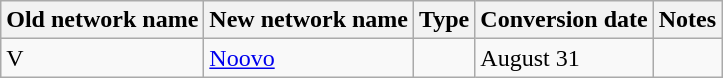<table class="wikitable">
<tr>
<th>Old network name</th>
<th>New network name</th>
<th>Type</th>
<th>Conversion date</th>
<th>Notes</th>
</tr>
<tr>
<td>V</td>
<td><a href='#'>Noovo</a></td>
<td></td>
<td>August 31</td>
<td></td>
</tr>
</table>
